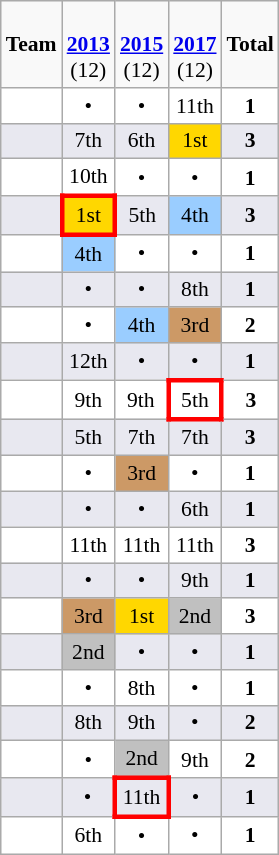<table class="wikitable shortable" style="text-align:center; font-size:90%">
<tr bgcolor=>
<td><strong>Team</strong></td>
<td><br><strong><a href='#'>2013</a></strong><br>(12)</td>
<td><br><strong><a href='#'>2015</a></strong><br>(12)</td>
<td><br><strong><a href='#'>2017</a></strong><br>(12)</td>
<td><strong>Total</strong></td>
</tr>
<tr bgcolor= #FFFFFF>
<td align=left></td>
<td>•</td>
<td>•</td>
<td>11th</td>
<td><strong>1</strong></td>
</tr>
<tr bgcolor= #E8E8F0>
<td align=left></td>
<td>7th</td>
<td>6th</td>
<td bgcolor=gold>1st</td>
<td><strong>3</strong></td>
</tr>
<tr bgcolor= #FFFFFF>
<td align=left></td>
<td>10th</td>
<td>•</td>
<td>•</td>
<td><strong>1</strong></td>
</tr>
<tr bgcolor= #E8E8F0>
<td align=left></td>
<td style="border:3px solid red" bgcolor=gold>1st</td>
<td>5th</td>
<td bgcolor=#9acdff>4th</td>
<td><strong>3</strong></td>
</tr>
<tr bgcolor= #FFFFFF>
<td align=left></td>
<td bgcolor=#9acdff>4th</td>
<td>•</td>
<td>•</td>
<td><strong>1</strong></td>
</tr>
<tr bgcolor= #E8E8F0>
<td align=left></td>
<td>•</td>
<td>•</td>
<td>8th</td>
<td><strong>1</strong></td>
</tr>
<tr bgcolor= #FFFFFF>
<td align=left></td>
<td>•</td>
<td bgcolor=#9acdff>4th</td>
<td bgcolor=#CC9966>3rd</td>
<td><strong>2</strong></td>
</tr>
<tr bgcolor= #E8E8F0>
<td align=left></td>
<td>12th</td>
<td>•</td>
<td>•</td>
<td><strong>1</strong></td>
</tr>
<tr bgcolor= #FFFFFF>
<td align=left></td>
<td>9th</td>
<td>9th</td>
<td style="border:3px solid red">5th</td>
<td><strong>3</strong></td>
</tr>
<tr bgcolor= #E8E8F0>
<td align=left></td>
<td>5th</td>
<td>7th</td>
<td>7th</td>
<td><strong>3</strong></td>
</tr>
<tr bgcolor= #FFFFFF>
<td align=left></td>
<td>•</td>
<td bgcolor=#CC9966>3rd</td>
<td>•</td>
<td><strong>1</strong></td>
</tr>
<tr bgcolor= #E8E8F0>
<td align=left></td>
<td>•</td>
<td>•</td>
<td>6th</td>
<td><strong>1</strong></td>
</tr>
<tr bgcolor= #FFFFFF>
<td align=left></td>
<td>11th</td>
<td>11th</td>
<td>11th</td>
<td><strong>3</strong></td>
</tr>
<tr bgcolor= #E8E8F0>
<td align=left></td>
<td>•</td>
<td>•</td>
<td>9th</td>
<td><strong>1</strong></td>
</tr>
<tr bgcolor= #FFFFFF>
<td align=left></td>
<td bgcolor=#CC9966>3rd</td>
<td bgcolor=gold>1st</td>
<td bgcolor=silver>2nd</td>
<td><strong>3</strong></td>
</tr>
<tr bgcolor= #E8E8F0>
<td align=left></td>
<td bgcolor=silver>2nd</td>
<td>•</td>
<td>•</td>
<td><strong>1</strong></td>
</tr>
<tr bgcolor= #FFFFFF>
<td align=left></td>
<td>•</td>
<td>8th</td>
<td>•</td>
<td><strong>1</strong></td>
</tr>
<tr bgcolor= #E8E8F0>
<td align=left></td>
<td>8th</td>
<td>9th</td>
<td>•</td>
<td><strong>2</strong></td>
</tr>
<tr bgcolor= #FFFFFF>
<td align=left></td>
<td>•</td>
<td bgcolor=silver>2nd</td>
<td>9th</td>
<td><strong>2</strong></td>
</tr>
<tr bgcolor= #E8E8F0>
<td align=left></td>
<td>•</td>
<td style="border:3px solid red">11th</td>
<td>•</td>
<td><strong>1</strong></td>
</tr>
<tr bgcolor= #FFFFFF>
<td align=left></td>
<td>6th</td>
<td>•</td>
<td>•</td>
<td><strong>1</strong></td>
</tr>
</table>
